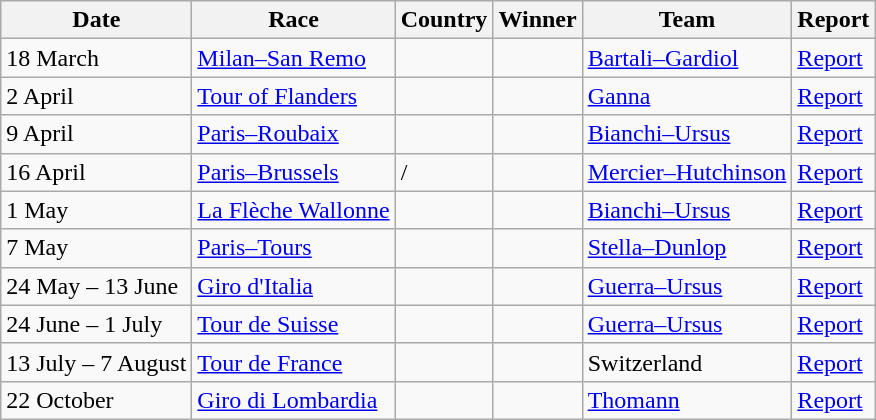<table class=wikitable>
<tr>
<th>Date</th>
<th>Race</th>
<th>Country</th>
<th>Winner</th>
<th>Team</th>
<th>Report</th>
</tr>
<tr>
<td>18 March</td>
<td><a href='#'>Milan–San Remo</a></td>
<td></td>
<td></td>
<td><a href='#'>Bartali–Gardiol</a></td>
<td><a href='#'>Report</a></td>
</tr>
<tr>
<td>2 April</td>
<td><a href='#'>Tour of Flanders</a></td>
<td></td>
<td></td>
<td><a href='#'>Ganna</a></td>
<td><a href='#'>Report</a></td>
</tr>
<tr>
<td>9 April</td>
<td><a href='#'>Paris–Roubaix</a></td>
<td></td>
<td></td>
<td><a href='#'>Bianchi–Ursus</a></td>
<td><a href='#'>Report</a></td>
</tr>
<tr>
<td>16 April</td>
<td><a href='#'>Paris–Brussels</a></td>
<td>/</td>
<td></td>
<td><a href='#'>Mercier–Hutchinson</a></td>
<td><a href='#'>Report</a></td>
</tr>
<tr>
<td>1 May</td>
<td><a href='#'>La Flèche Wallonne</a></td>
<td></td>
<td></td>
<td><a href='#'>Bianchi–Ursus</a></td>
<td><a href='#'>Report</a></td>
</tr>
<tr>
<td>7 May</td>
<td><a href='#'>Paris–Tours</a></td>
<td></td>
<td></td>
<td><a href='#'>Stella–Dunlop</a></td>
<td><a href='#'>Report</a></td>
</tr>
<tr>
<td>24 May – 13 June</td>
<td><a href='#'>Giro d'Italia</a></td>
<td></td>
<td></td>
<td><a href='#'>Guerra–Ursus</a></td>
<td><a href='#'>Report</a></td>
</tr>
<tr>
<td>24 June – 1 July</td>
<td><a href='#'>Tour de Suisse</a></td>
<td></td>
<td></td>
<td><a href='#'>Guerra–Ursus</a></td>
<td><a href='#'>Report</a></td>
</tr>
<tr>
<td>13 July – 7 August</td>
<td><a href='#'>Tour de France</a></td>
<td></td>
<td></td>
<td>Switzerland</td>
<td><a href='#'>Report</a></td>
</tr>
<tr>
<td>22 October</td>
<td><a href='#'>Giro di Lombardia</a></td>
<td></td>
<td></td>
<td><a href='#'>Thomann</a></td>
<td><a href='#'>Report</a></td>
</tr>
</table>
